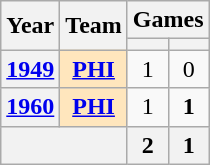<table class="wikitable" style="text-align:center;">
<tr>
<th rowspan="2">Year</th>
<th rowspan="2">Team</th>
<th colspan="2">Games</th>
</tr>
<tr>
<th></th>
<th></th>
</tr>
<tr>
<th><a href='#'>1949</a></th>
<th style="background:#ffe6bd;"><a href='#'>PHI</a></th>
<td>1</td>
<td>0</td>
</tr>
<tr>
<th><a href='#'>1960</a></th>
<th style="background:#ffe6bd;"><a href='#'>PHI</a></th>
<td>1</td>
<td><strong>1</strong></td>
</tr>
<tr>
<th colspan="2"></th>
<th>2</th>
<th>1</th>
</tr>
</table>
